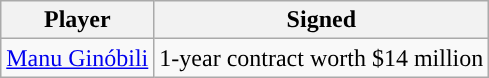<table class="wikitable sortable sortable">
<tr>
<th>Player</th>
<th>Signed</th>
</tr>
<tr style="text-align: center">
<td><a href='#'>Manu Ginóbili</a></td>
<td>1-year contract worth $14 million</td>
</tr>
</table>
